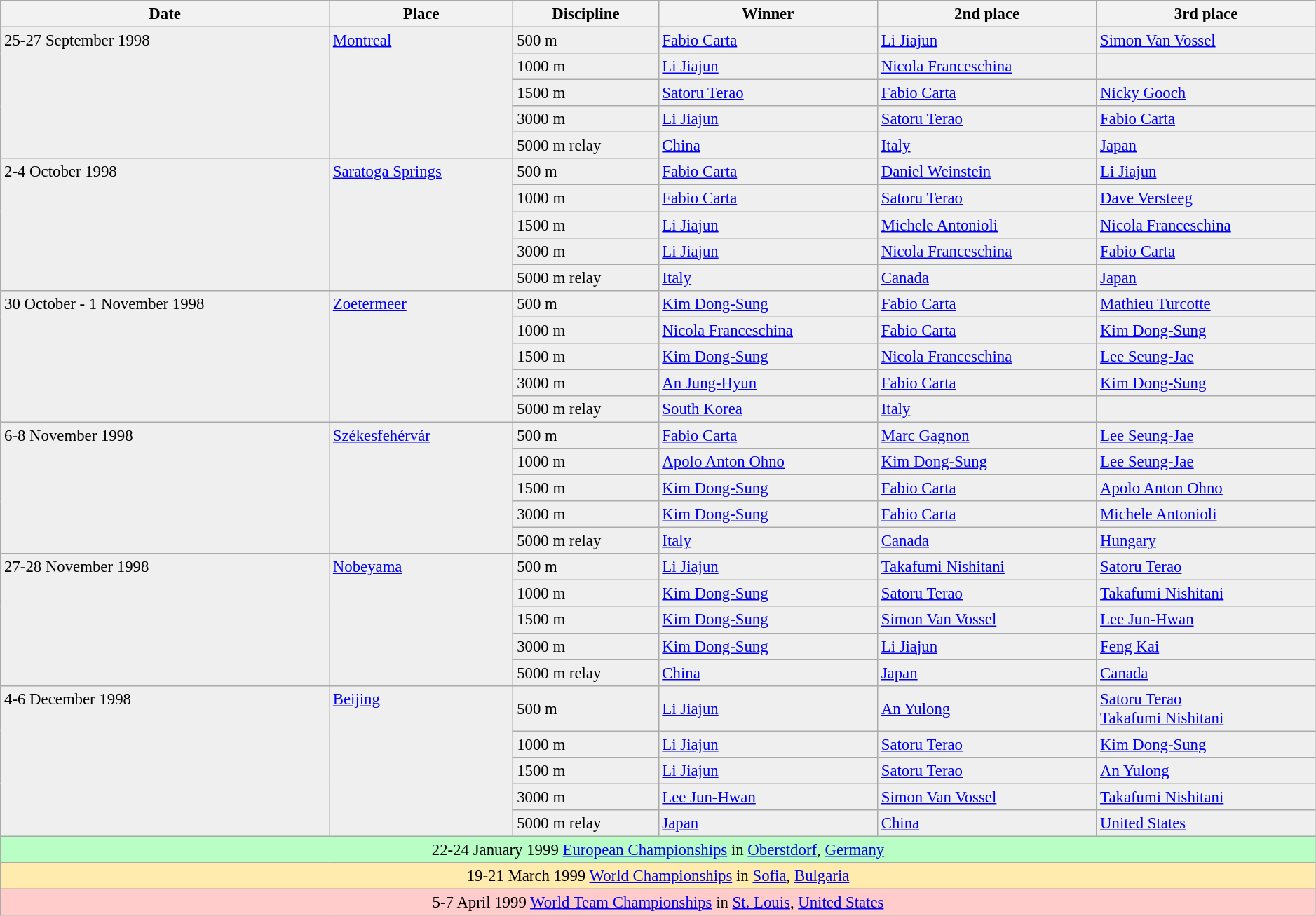<table class="wikitable" style="font-size:95%; margin-top:0em;" width="99%">
<tr align="left" style="background:#DCDCDC;">
<th>Date</th>
<th>Place</th>
<th>Discipline</th>
<th>Winner</th>
<th>2nd place</th>
<th>3rd place</th>
</tr>
<tr bgcolor="#efefef">
<td rowspan="5" valign="top">25-27 September 1998</td>
<td rowspan="5" valign="top"> <a href='#'>Montreal</a></td>
<td>500 m</td>
<td> <a href='#'>Fabio Carta</a></td>
<td> <a href='#'>Li Jiajun</a></td>
<td> <a href='#'>Simon Van Vossel</a></td>
</tr>
<tr bgcolor="#efefef">
<td>1000 m</td>
<td> <a href='#'>Li Jiajun</a></td>
<td> <a href='#'>Nicola Franceschina</a></td>
<td></td>
</tr>
<tr bgcolor="#efefef">
<td>1500 m</td>
<td> <a href='#'>Satoru Terao</a></td>
<td> <a href='#'>Fabio Carta</a></td>
<td> <a href='#'>Nicky Gooch</a></td>
</tr>
<tr bgcolor="#efefef">
<td>3000 m</td>
<td> <a href='#'>Li Jiajun</a></td>
<td> <a href='#'>Satoru Terao</a></td>
<td> <a href='#'>Fabio Carta</a></td>
</tr>
<tr bgcolor="#efefef">
<td>5000 m relay</td>
<td> <a href='#'>China</a></td>
<td> <a href='#'>Italy</a></td>
<td> <a href='#'>Japan</a></td>
</tr>
<tr bgcolor="#efefef">
<td rowspan="5" valign="top">2-4 October 1998</td>
<td rowspan="5" valign="top"> <a href='#'>Saratoga Springs</a></td>
<td>500 m</td>
<td> <a href='#'>Fabio Carta</a></td>
<td> <a href='#'>Daniel Weinstein</a></td>
<td> <a href='#'>Li Jiajun</a></td>
</tr>
<tr bgcolor="#efefef">
<td>1000 m</td>
<td> <a href='#'>Fabio Carta</a></td>
<td> <a href='#'>Satoru Terao</a></td>
<td> <a href='#'>Dave Versteeg</a></td>
</tr>
<tr bgcolor="#efefef">
<td>1500 m</td>
<td> <a href='#'>Li Jiajun</a></td>
<td> <a href='#'>Michele Antonioli</a></td>
<td> <a href='#'>Nicola Franceschina</a></td>
</tr>
<tr bgcolor="#efefef">
<td>3000 m</td>
<td> <a href='#'>Li Jiajun</a></td>
<td> <a href='#'>Nicola Franceschina</a></td>
<td> <a href='#'>Fabio Carta</a></td>
</tr>
<tr bgcolor="#efefef">
<td>5000 m relay</td>
<td> <a href='#'>Italy</a></td>
<td> <a href='#'>Canada</a></td>
<td> <a href='#'>Japan</a></td>
</tr>
<tr bgcolor="#efefef">
<td rowspan="5" valign="top">30 October - 1 November 1998</td>
<td rowspan="5" valign="top"> <a href='#'>Zoetermeer</a></td>
<td>500 m</td>
<td> <a href='#'>Kim Dong-Sung</a></td>
<td> <a href='#'>Fabio Carta</a></td>
<td> <a href='#'>Mathieu Turcotte</a></td>
</tr>
<tr bgcolor="#efefef">
<td>1000 m</td>
<td> <a href='#'>Nicola Franceschina</a></td>
<td> <a href='#'>Fabio Carta</a></td>
<td> <a href='#'>Kim Dong-Sung</a></td>
</tr>
<tr bgcolor="#efefef">
<td>1500 m</td>
<td> <a href='#'>Kim Dong-Sung</a></td>
<td> <a href='#'>Nicola Franceschina</a></td>
<td> <a href='#'>Lee Seung-Jae</a></td>
</tr>
<tr bgcolor="#efefef">
<td>3000 m</td>
<td> <a href='#'>An Jung-Hyun</a></td>
<td> <a href='#'>Fabio Carta</a></td>
<td> <a href='#'>Kim Dong-Sung</a></td>
</tr>
<tr bgcolor="#efefef">
<td>5000 m relay</td>
<td> <a href='#'>South Korea</a></td>
<td> <a href='#'>Italy</a></td>
<td></td>
</tr>
<tr bgcolor="#efefef">
<td rowspan="5" valign="top">6-8 November 1998</td>
<td rowspan="5" valign="top"> <a href='#'>Székesfehérvár</a></td>
<td>500 m</td>
<td> <a href='#'>Fabio Carta</a></td>
<td> <a href='#'>Marc Gagnon</a></td>
<td> <a href='#'>Lee Seung-Jae</a></td>
</tr>
<tr bgcolor="#efefef">
<td>1000 m</td>
<td> <a href='#'>Apolo Anton Ohno</a></td>
<td> <a href='#'>Kim Dong-Sung</a></td>
<td> <a href='#'>Lee Seung-Jae</a></td>
</tr>
<tr bgcolor="#efefef">
<td>1500 m</td>
<td> <a href='#'>Kim Dong-Sung</a></td>
<td> <a href='#'>Fabio Carta</a></td>
<td> <a href='#'>Apolo Anton Ohno</a></td>
</tr>
<tr bgcolor="#efefef">
<td>3000 m</td>
<td> <a href='#'>Kim Dong-Sung</a></td>
<td> <a href='#'>Fabio Carta</a></td>
<td> <a href='#'>Michele Antonioli</a></td>
</tr>
<tr bgcolor="#efefef">
<td>5000 m relay</td>
<td> <a href='#'>Italy</a></td>
<td> <a href='#'>Canada</a></td>
<td> <a href='#'>Hungary</a></td>
</tr>
<tr bgcolor="#efefef">
<td rowspan="5" valign="top">27-28 November 1998</td>
<td rowspan="5" valign="top"> <a href='#'>Nobeyama</a></td>
<td>500 m</td>
<td> <a href='#'>Li Jiajun</a></td>
<td> <a href='#'>Takafumi Nishitani</a></td>
<td> <a href='#'>Satoru Terao</a></td>
</tr>
<tr bgcolor="#efefef">
<td>1000 m</td>
<td> <a href='#'>Kim Dong-Sung</a></td>
<td> <a href='#'>Satoru Terao</a></td>
<td> <a href='#'>Takafumi Nishitani</a></td>
</tr>
<tr bgcolor="#efefef">
<td>1500 m</td>
<td> <a href='#'>Kim Dong-Sung</a></td>
<td> <a href='#'>Simon Van Vossel</a></td>
<td> <a href='#'>Lee Jun-Hwan</a></td>
</tr>
<tr bgcolor="#efefef">
<td>3000 m</td>
<td> <a href='#'>Kim Dong-Sung</a></td>
<td> <a href='#'>Li Jiajun</a></td>
<td> <a href='#'>Feng Kai</a></td>
</tr>
<tr bgcolor="#efefef">
<td>5000 m relay</td>
<td> <a href='#'>China</a></td>
<td> <a href='#'>Japan</a></td>
<td> <a href='#'>Canada</a></td>
</tr>
<tr bgcolor="#efefef">
<td rowspan="5" valign="top">4-6 December 1998</td>
<td rowspan="5" valign="top"> <a href='#'>Beijing</a></td>
<td>500 m</td>
<td> <a href='#'>Li Jiajun</a></td>
<td> <a href='#'>An Yulong</a></td>
<td> <a href='#'>Satoru Terao</a><br> <a href='#'>Takafumi Nishitani</a></td>
</tr>
<tr bgcolor="#efefef">
<td>1000 m</td>
<td> <a href='#'>Li Jiajun</a></td>
<td> <a href='#'>Satoru Terao</a></td>
<td> <a href='#'>Kim Dong-Sung</a></td>
</tr>
<tr bgcolor="#efefef">
<td>1500 m</td>
<td> <a href='#'>Li Jiajun</a></td>
<td> <a href='#'>Satoru Terao</a></td>
<td> <a href='#'>An Yulong</a></td>
</tr>
<tr bgcolor="#efefef">
<td>3000 m</td>
<td> <a href='#'>Lee Jun-Hwan</a></td>
<td> <a href='#'>Simon Van Vossel</a></td>
<td> <a href='#'>Takafumi Nishitani</a></td>
</tr>
<tr bgcolor="#efefef">
<td>5000 m relay</td>
<td> <a href='#'>Japan</a></td>
<td> <a href='#'>China</a></td>
<td> <a href='#'>United States</a></td>
</tr>
<tr style="background:#B9FFC5">
<td colspan="6" align="center">22-24 January 1999 <a href='#'>European Championships</a> in  <a href='#'>Oberstdorf</a>, <a href='#'>Germany</a></td>
</tr>
<tr style="background:#FFEBAD">
<td colspan="6" align="center">19-21 March 1999 <a href='#'>World Championships</a> in  <a href='#'>Sofia</a>, <a href='#'>Bulgaria</a></td>
</tr>
<tr style="background:#FFCBCB">
<td colspan="6" align="center">5-7 April 1999 <a href='#'>World Team Championships</a> in  <a href='#'>St. Louis</a>, <a href='#'>United States</a></td>
</tr>
</table>
